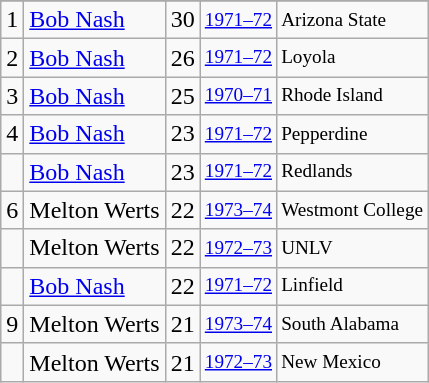<table class="wikitable">
<tr>
</tr>
<tr>
<td>1</td>
<td><a href='#'>Bob Nash</a></td>
<td>30</td>
<td style="font-size:80%;"><a href='#'>1971–72</a></td>
<td style="font-size:80%;">Arizona State</td>
</tr>
<tr>
<td>2</td>
<td><a href='#'>Bob Nash</a></td>
<td>26</td>
<td style="font-size:80%;"><a href='#'>1971–72</a></td>
<td style="font-size:80%;">Loyola</td>
</tr>
<tr>
<td>3</td>
<td><a href='#'>Bob Nash</a></td>
<td>25</td>
<td style="font-size:80%;"><a href='#'>1970–71</a></td>
<td style="font-size:80%;">Rhode Island</td>
</tr>
<tr>
<td>4</td>
<td><a href='#'>Bob Nash</a></td>
<td>23</td>
<td style="font-size:80%;"><a href='#'>1971–72</a></td>
<td style="font-size:80%;">Pepperdine</td>
</tr>
<tr>
<td></td>
<td><a href='#'>Bob Nash</a></td>
<td>23</td>
<td style="font-size:80%;"><a href='#'>1971–72</a></td>
<td style="font-size:80%;">Redlands</td>
</tr>
<tr>
<td>6</td>
<td>Melton Werts</td>
<td>22</td>
<td style="font-size:80%;"><a href='#'>1973–74</a></td>
<td style="font-size:80%;">Westmont College</td>
</tr>
<tr>
<td></td>
<td>Melton Werts</td>
<td>22</td>
<td style="font-size:80%;"><a href='#'>1972–73</a></td>
<td style="font-size:80%;">UNLV</td>
</tr>
<tr>
<td></td>
<td><a href='#'>Bob Nash</a></td>
<td>22</td>
<td style="font-size:80%;"><a href='#'>1971–72</a></td>
<td style="font-size:80%;">Linfield</td>
</tr>
<tr>
<td>9</td>
<td>Melton Werts</td>
<td>21</td>
<td style="font-size:80%;"><a href='#'>1973–74</a></td>
<td style="font-size:80%;">South Alabama</td>
</tr>
<tr>
<td></td>
<td>Melton Werts</td>
<td>21</td>
<td style="font-size:80%;"><a href='#'>1972–73</a></td>
<td style="font-size:80%;">New Mexico</td>
</tr>
</table>
